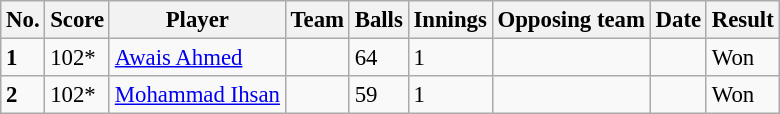<table class="wikitable sortable" style="font-size:95%">
<tr>
<th>No.</th>
<th>Score</th>
<th>Player</th>
<th>Team</th>
<th>Balls</th>
<th>Innings</th>
<th>Opposing team</th>
<th>Date</th>
<th>Result</th>
</tr>
<tr>
<td><strong>1</strong></td>
<td>102*</td>
<td><a href='#'>Awais Ahmed</a></td>
<td></td>
<td>64</td>
<td>1</td>
<td></td>
<td></td>
<td>Won</td>
</tr>
<tr>
<td><strong>2</strong></td>
<td>102*</td>
<td><a href='#'>Mohammad Ihsan</a></td>
<td></td>
<td>59</td>
<td>1</td>
<td></td>
<td></td>
<td>Won</td>
</tr>
</table>
